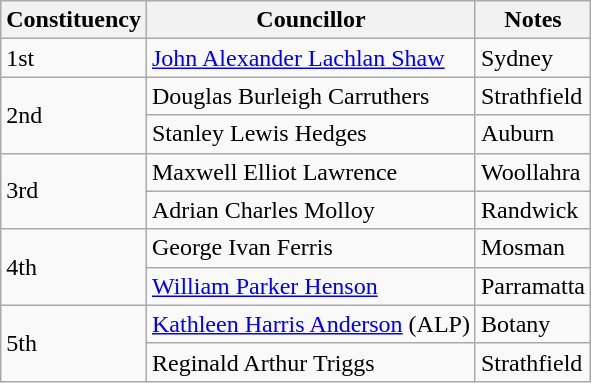<table class="wikitable">
<tr>
<th>Constituency</th>
<th>Councillor</th>
<th>Notes</th>
</tr>
<tr>
<td>1st</td>
<td><a href='#'>John Alexander Lachlan Shaw</a></td>
<td>Sydney</td>
</tr>
<tr>
<td rowspan="2">2nd</td>
<td>Douglas Burleigh Carruthers</td>
<td>Strathfield</td>
</tr>
<tr>
<td>Stanley Lewis Hedges</td>
<td>Auburn</td>
</tr>
<tr>
<td rowspan="2">3rd</td>
<td>Maxwell Elliot Lawrence</td>
<td>Woollahra</td>
</tr>
<tr>
<td>Adrian Charles Molloy</td>
<td>Randwick</td>
</tr>
<tr>
<td rowspan="2">4th</td>
<td>George Ivan Ferris</td>
<td>Mosman</td>
</tr>
<tr>
<td><a href='#'>William Parker Henson</a></td>
<td>Parramatta</td>
</tr>
<tr>
<td rowspan="2">5th</td>
<td><a href='#'>Kathleen Harris Anderson</a> (ALP)</td>
<td>Botany</td>
</tr>
<tr>
<td>Reginald Arthur Triggs</td>
<td>Strathfield</td>
</tr>
</table>
